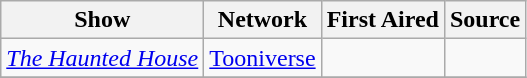<table class="wikitable sortable">
<tr>
<th scope="col">Show</th>
<th scope="col">Network</th>
<th scope="col">First Aired</th>
<th class="unsortable" scope="col">Source</th>
</tr>
<tr>
<td><em><a href='#'>The Haunted House</a></em></td>
<td><a href='#'>Tooniverse</a></td>
<td></td>
<td></td>
</tr>
<tr>
</tr>
</table>
